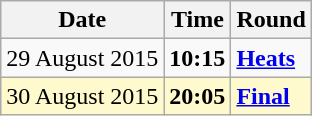<table class="wikitable">
<tr>
<th>Date</th>
<th>Time</th>
<th>Round</th>
</tr>
<tr>
<td>29 August 2015</td>
<td><strong>10:15</strong></td>
<td><strong><a href='#'>Heats</a></strong></td>
</tr>
<tr style=background:lemonchiffon>
<td>30 August 2015</td>
<td><strong>20:05</strong></td>
<td><strong><a href='#'>Final</a></strong></td>
</tr>
</table>
